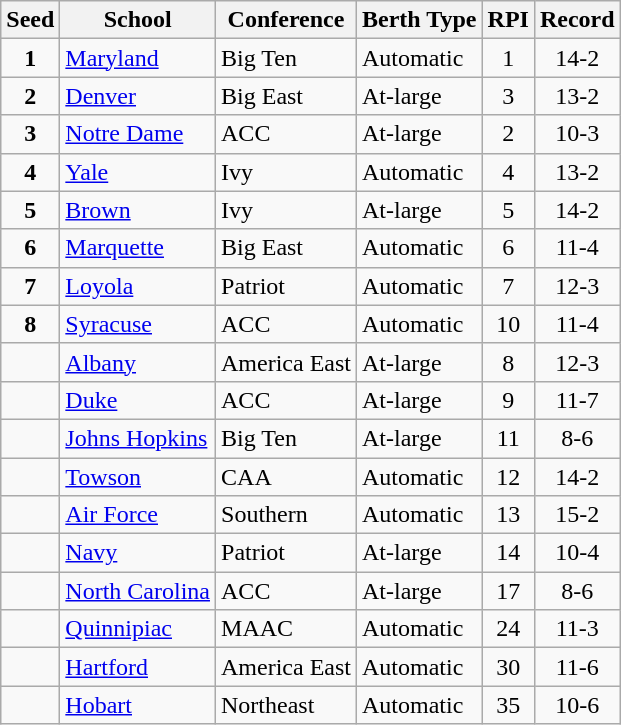<table class="wikitable sortable">
<tr>
<th>Seed</th>
<th>School</th>
<th>Conference</th>
<th>Berth Type</th>
<th>RPI</th>
<th>Record</th>
</tr>
<tr>
<td align=center><strong>1</strong></td>
<td><a href='#'>Maryland</a></td>
<td>Big Ten</td>
<td>Automatic</td>
<td align=center>1</td>
<td align=center>14-2</td>
</tr>
<tr>
<td align=center><strong>2</strong></td>
<td><a href='#'>Denver</a></td>
<td>Big East</td>
<td>At-large</td>
<td align=center>3</td>
<td align=center>13-2</td>
</tr>
<tr>
<td align=center><strong>3</strong></td>
<td><a href='#'>Notre Dame</a></td>
<td>ACC</td>
<td>At-large</td>
<td align=center>2</td>
<td align=center>10-3</td>
</tr>
<tr>
<td align=center><strong>4</strong></td>
<td><a href='#'>Yale</a></td>
<td>Ivy</td>
<td>Automatic</td>
<td align=center>4</td>
<td align=center>13-2</td>
</tr>
<tr>
<td align=center><strong>5</strong></td>
<td><a href='#'>Brown</a></td>
<td>Ivy</td>
<td>At-large</td>
<td align=center>5</td>
<td align=center>14-2</td>
</tr>
<tr>
<td align=center><strong>6</strong></td>
<td><a href='#'>Marquette</a></td>
<td>Big East</td>
<td>Automatic</td>
<td align=center>6</td>
<td align=center>11-4</td>
</tr>
<tr>
<td align=center><strong>7</strong></td>
<td><a href='#'>Loyola</a></td>
<td>Patriot</td>
<td>Automatic</td>
<td align=center>7</td>
<td align=center>12-3</td>
</tr>
<tr>
<td align=center><strong>8</strong></td>
<td><a href='#'>Syracuse</a></td>
<td>ACC</td>
<td>Automatic</td>
<td align=center>10</td>
<td align=center>11-4</td>
</tr>
<tr>
<td></td>
<td><a href='#'>Albany</a></td>
<td>America East</td>
<td>At-large</td>
<td align=center>8</td>
<td align=center>12-3</td>
</tr>
<tr>
<td></td>
<td><a href='#'>Duke</a></td>
<td>ACC</td>
<td>At-large</td>
<td align=center>9</td>
<td align=center>11-7</td>
</tr>
<tr>
<td></td>
<td><a href='#'>Johns Hopkins</a></td>
<td>Big Ten</td>
<td>At-large</td>
<td align=center>11</td>
<td align=center>8-6</td>
</tr>
<tr>
<td></td>
<td><a href='#'>Towson</a></td>
<td>CAA</td>
<td>Automatic</td>
<td align=center>12</td>
<td align=center>14-2</td>
</tr>
<tr>
<td></td>
<td><a href='#'>Air Force</a></td>
<td>Southern</td>
<td>Automatic</td>
<td align=center>13</td>
<td align=center>15-2</td>
</tr>
<tr>
<td></td>
<td><a href='#'>Navy</a></td>
<td>Patriot</td>
<td>At-large</td>
<td align=center>14</td>
<td align=center>10-4</td>
</tr>
<tr>
<td></td>
<td><a href='#'>North Carolina</a></td>
<td>ACC</td>
<td>At-large</td>
<td align=center>17</td>
<td align=center>8-6</td>
</tr>
<tr>
<td></td>
<td><a href='#'>Quinnipiac</a></td>
<td>MAAC</td>
<td>Automatic</td>
<td align=center>24</td>
<td align=center>11-3</td>
</tr>
<tr>
<td></td>
<td><a href='#'>Hartford</a></td>
<td>America East</td>
<td>Automatic</td>
<td align=center>30</td>
<td align=center>11-6</td>
</tr>
<tr>
<td></td>
<td><a href='#'>Hobart</a></td>
<td>Northeast</td>
<td>Automatic</td>
<td align=center>35</td>
<td align=center>10-6</td>
</tr>
</table>
